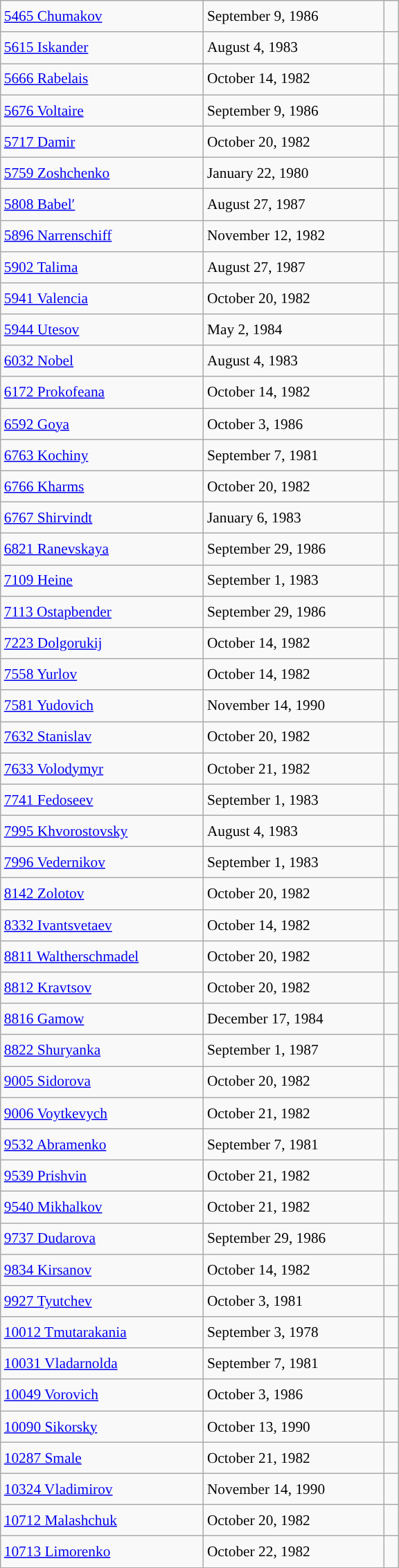<table class="wikitable" style="font-size: 89%; float: left; width: 27em; margin-right: 1em; line-height: 1.65em !important; height: 540px;">
<tr>
<td><a href='#'>5465 Chumakov</a></td>
<td>September 9, 1986</td>
<td></td>
</tr>
<tr>
<td><a href='#'>5615 Iskander</a></td>
<td>August 4, 1983</td>
<td></td>
</tr>
<tr>
<td><a href='#'>5666 Rabelais</a></td>
<td>October 14, 1982</td>
<td></td>
</tr>
<tr>
<td><a href='#'>5676 Voltaire</a></td>
<td>September 9, 1986</td>
<td></td>
</tr>
<tr>
<td><a href='#'>5717 Damir</a></td>
<td>October 20, 1982</td>
<td></td>
</tr>
<tr>
<td><a href='#'>5759 Zoshchenko</a></td>
<td>January 22, 1980</td>
<td></td>
</tr>
<tr>
<td><a href='#'>5808 Babelʹ</a></td>
<td>August 27, 1987</td>
<td></td>
</tr>
<tr>
<td><a href='#'>5896 Narrenschiff</a></td>
<td>November 12, 1982</td>
<td></td>
</tr>
<tr>
<td><a href='#'>5902 Talima</a></td>
<td>August 27, 1987</td>
<td></td>
</tr>
<tr>
<td><a href='#'>5941 Valencia</a></td>
<td>October 20, 1982</td>
<td></td>
</tr>
<tr>
<td><a href='#'>5944 Utesov</a></td>
<td>May 2, 1984</td>
<td></td>
</tr>
<tr>
<td><a href='#'>6032 Nobel</a></td>
<td>August 4, 1983</td>
<td></td>
</tr>
<tr>
<td><a href='#'>6172 Prokofeana</a></td>
<td>October 14, 1982</td>
<td></td>
</tr>
<tr>
<td><a href='#'>6592 Goya</a></td>
<td>October 3, 1986</td>
<td></td>
</tr>
<tr>
<td><a href='#'>6763 Kochiny</a></td>
<td>September 7, 1981</td>
<td></td>
</tr>
<tr>
<td><a href='#'>6766 Kharms</a></td>
<td>October 20, 1982</td>
<td></td>
</tr>
<tr>
<td><a href='#'>6767 Shirvindt</a></td>
<td>January 6, 1983</td>
<td></td>
</tr>
<tr>
<td><a href='#'>6821 Ranevskaya</a></td>
<td>September 29, 1986</td>
<td></td>
</tr>
<tr>
<td><a href='#'>7109 Heine</a></td>
<td>September 1, 1983</td>
<td></td>
</tr>
<tr>
<td><a href='#'>7113 Ostapbender</a></td>
<td>September 29, 1986</td>
<td></td>
</tr>
<tr>
<td><a href='#'>7223 Dolgorukij</a></td>
<td>October 14, 1982</td>
<td> </td>
</tr>
<tr>
<td><a href='#'>7558 Yurlov</a></td>
<td>October 14, 1982</td>
<td></td>
</tr>
<tr>
<td><a href='#'>7581 Yudovich</a></td>
<td>November 14, 1990</td>
<td></td>
</tr>
<tr>
<td><a href='#'>7632 Stanislav</a></td>
<td>October 20, 1982</td>
<td></td>
</tr>
<tr>
<td><a href='#'>7633 Volodymyr</a></td>
<td>October 21, 1982</td>
<td></td>
</tr>
<tr>
<td><a href='#'>7741 Fedoseev</a></td>
<td>September 1, 1983</td>
<td></td>
</tr>
<tr>
<td><a href='#'>7995 Khvorostovsky</a></td>
<td>August 4, 1983</td>
<td></td>
</tr>
<tr>
<td><a href='#'>7996 Vedernikov</a></td>
<td>September 1, 1983</td>
<td></td>
</tr>
<tr>
<td><a href='#'>8142 Zolotov</a></td>
<td>October 20, 1982</td>
<td></td>
</tr>
<tr>
<td><a href='#'>8332 Ivantsvetaev</a></td>
<td>October 14, 1982</td>
<td> </td>
</tr>
<tr>
<td><a href='#'>8811 Waltherschmadel</a></td>
<td>October 20, 1982</td>
<td></td>
</tr>
<tr>
<td><a href='#'>8812 Kravtsov</a></td>
<td>October 20, 1982</td>
<td></td>
</tr>
<tr>
<td><a href='#'>8816 Gamow</a></td>
<td>December 17, 1984</td>
<td></td>
</tr>
<tr>
<td><a href='#'>8822 Shuryanka</a></td>
<td>September 1, 1987</td>
<td></td>
</tr>
<tr>
<td><a href='#'>9005 Sidorova</a></td>
<td>October 20, 1982</td>
<td></td>
</tr>
<tr>
<td><a href='#'>9006 Voytkevych</a></td>
<td>October 21, 1982</td>
<td></td>
</tr>
<tr>
<td><a href='#'>9532 Abramenko</a></td>
<td>September 7, 1981</td>
<td></td>
</tr>
<tr>
<td><a href='#'>9539 Prishvin</a></td>
<td>October 21, 1982</td>
<td></td>
</tr>
<tr>
<td><a href='#'>9540 Mikhalkov</a></td>
<td>October 21, 1982</td>
<td></td>
</tr>
<tr>
<td><a href='#'>9737 Dudarova</a></td>
<td>September 29, 1986</td>
<td></td>
</tr>
<tr>
<td><a href='#'>9834 Kirsanov</a></td>
<td>October 14, 1982</td>
<td></td>
</tr>
<tr>
<td><a href='#'>9927 Tyutchev</a></td>
<td>October 3, 1981</td>
<td></td>
</tr>
<tr>
<td><a href='#'>10012 Tmutarakania</a></td>
<td>September 3, 1978</td>
<td> </td>
</tr>
<tr>
<td><a href='#'>10031 Vladarnolda</a></td>
<td>September 7, 1981</td>
<td></td>
</tr>
<tr>
<td><a href='#'>10049 Vorovich</a></td>
<td>October 3, 1986</td>
<td></td>
</tr>
<tr>
<td><a href='#'>10090 Sikorsky</a></td>
<td>October 13, 1990</td>
<td> </td>
</tr>
<tr>
<td><a href='#'>10287 Smale</a></td>
<td>October 21, 1982</td>
<td></td>
</tr>
<tr>
<td><a href='#'>10324 Vladimirov</a></td>
<td>November 14, 1990</td>
<td></td>
</tr>
<tr>
<td><a href='#'>10712 Malashchuk</a></td>
<td>October 20, 1982</td>
<td></td>
</tr>
<tr>
<td><a href='#'>10713 Limorenko</a></td>
<td>October 22, 1982</td>
<td></td>
</tr>
</table>
